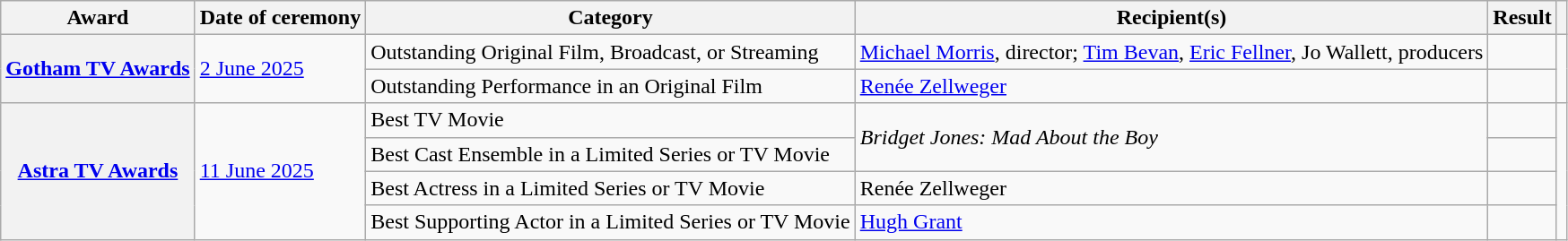<table class="wikitable plainrowheaders sortable">
<tr>
<th scope="col">Award</th>
<th scope="col">Date of ceremony</th>
<th scope="col">Category</th>
<th scope="col">Recipient(s)</th>
<th scope="col">Result</th>
<th scope="col" class="unsortable"></th>
</tr>
<tr>
<th scope="row" rowspan="2"><a href='#'>Gotham TV Awards</a></th>
<td rowspan="2"><a href='#'>2 June 2025</a></td>
<td>Outstanding Original Film, Broadcast, or Streaming</td>
<td><a href='#'>Michael Morris</a>, director; <a href='#'>Tim Bevan</a>, <a href='#'>Eric Fellner</a>, Jo Wallett, producers</td>
<td></td>
<td style="text-align:center;" rowspan="2"></td>
</tr>
<tr>
<td>Outstanding Performance in an Original Film</td>
<td><a href='#'>Renée Zellweger</a></td>
<td></td>
</tr>
<tr>
<th scope="row" rowspan="4"><a href='#'>Astra TV Awards</a></th>
<td rowspan="4"><a href='#'>11 June 2025</a></td>
<td>Best TV Movie</td>
<td rowspan="2"><em>Bridget Jones: Mad About the Boy</em></td>
<td></td>
<td style="text-align:center;" rowspan="4"></td>
</tr>
<tr>
<td>Best Cast Ensemble in a Limited Series or TV Movie</td>
<td></td>
</tr>
<tr>
<td>Best Actress in a Limited Series or TV Movie</td>
<td>Renée Zellweger</td>
<td></td>
</tr>
<tr>
<td>Best Supporting Actor in a Limited Series or TV Movie</td>
<td><a href='#'>Hugh Grant</a></td>
<td></td>
</tr>
</table>
